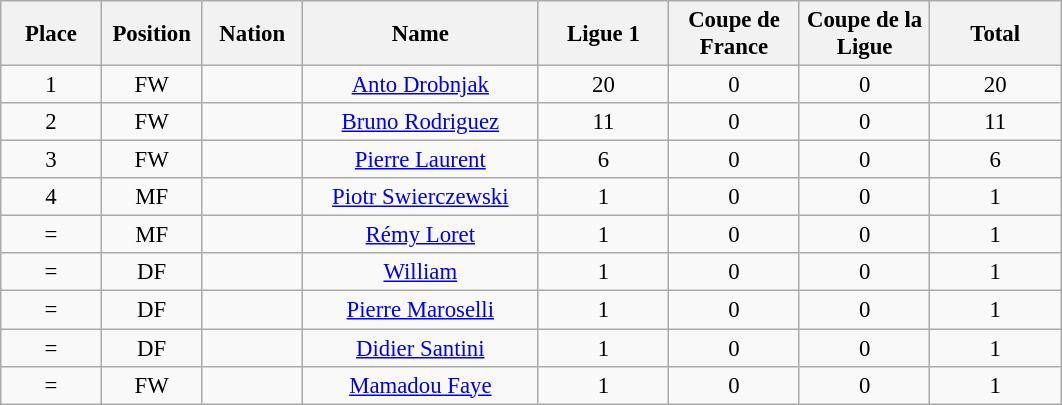<table class="wikitable" style="font-size: 95%; text-align: center;">
<tr>
<th width=60>Place</th>
<th width=60>Position</th>
<th width=60>Nation</th>
<th width=150>Name</th>
<th width=80>Ligue 1</th>
<th width=80>Coupe de France</th>
<th width=80>Coupe de la Ligue</th>
<th width=80><strong>Total</strong></th>
</tr>
<tr>
<td>1</td>
<td>FW</td>
<td></td>
<td><a href='#'>Anto Drobnjak</a></td>
<td>20</td>
<td>0</td>
<td>0</td>
<td>20</td>
</tr>
<tr>
<td>2</td>
<td>FW</td>
<td></td>
<td><a href='#'>Bruno Rodriguez</a></td>
<td>11</td>
<td>0</td>
<td>0</td>
<td>11</td>
</tr>
<tr>
<td>3</td>
<td>FW</td>
<td></td>
<td><a href='#'>Pierre Laurent</a></td>
<td>6</td>
<td>0</td>
<td>0</td>
<td>6</td>
</tr>
<tr>
<td>4</td>
<td>MF</td>
<td></td>
<td><a href='#'>Piotr Swierczewski</a></td>
<td>1</td>
<td>0</td>
<td>0</td>
<td>1</td>
</tr>
<tr>
<td>=</td>
<td>MF</td>
<td></td>
<td><a href='#'>Rémy Loret</a></td>
<td>1</td>
<td>0</td>
<td>0</td>
<td>1</td>
</tr>
<tr>
<td>=</td>
<td>DF</td>
<td></td>
<td><a href='#'>William</a></td>
<td>1</td>
<td>0</td>
<td>0</td>
<td>1</td>
</tr>
<tr>
<td>=</td>
<td>DF</td>
<td></td>
<td><a href='#'>Pierre Maroselli</a></td>
<td>1</td>
<td>0</td>
<td>0</td>
<td>1</td>
</tr>
<tr>
<td>=</td>
<td>DF</td>
<td></td>
<td><a href='#'>Didier Santini</a></td>
<td>1</td>
<td>0</td>
<td>0</td>
<td>1</td>
</tr>
<tr>
<td>=</td>
<td>FW</td>
<td></td>
<td><a href='#'>Mamadou Faye</a></td>
<td>1</td>
<td>0</td>
<td>0</td>
<td>1</td>
</tr>
</table>
